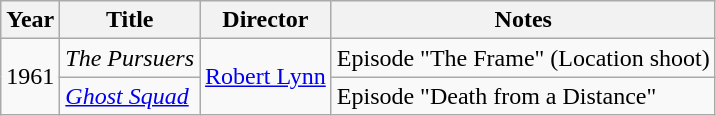<table class="wikitable">
<tr>
<th>Year</th>
<th>Title</th>
<th>Director</th>
<th>Notes</th>
</tr>
<tr>
<td rowspan=2>1961</td>
<td><em>The Pursuers</em></td>
<td rowspan=2><a href='#'>Robert Lynn</a></td>
<td>Episode "The Frame" (Location shoot)</td>
</tr>
<tr>
<td><em><a href='#'>Ghost Squad</a></em></td>
<td>Episode "Death from a Distance"</td>
</tr>
</table>
